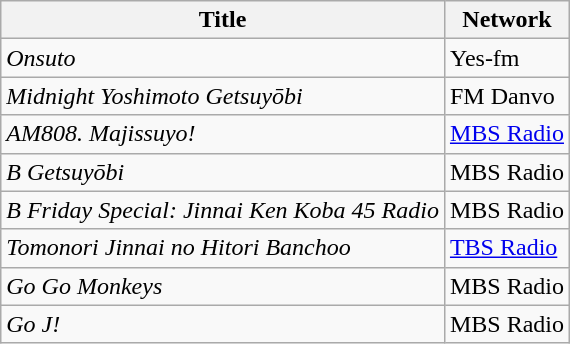<table class="wikitable">
<tr>
<th>Title</th>
<th>Network</th>
</tr>
<tr>
<td><em>Onsuto</em></td>
<td>Yes-fm</td>
</tr>
<tr>
<td><em>Midnight Yoshimoto Getsuyōbi</em></td>
<td>FM Danvo</td>
</tr>
<tr>
<td><em>AM808. Majissuyo!</em></td>
<td><a href='#'>MBS Radio</a></td>
</tr>
<tr>
<td><em>B Getsuyōbi</em></td>
<td>MBS Radio</td>
</tr>
<tr>
<td><em>B Friday Special: Jinnai Ken Koba 45 Radio</em></td>
<td>MBS Radio</td>
</tr>
<tr>
<td><em>Tomonori Jinnai no Hitori Banchoo</em></td>
<td><a href='#'>TBS Radio</a></td>
</tr>
<tr>
<td><em>Go Go Monkeys</em></td>
<td>MBS Radio</td>
</tr>
<tr>
<td><em>Go J!</em></td>
<td>MBS Radio</td>
</tr>
</table>
